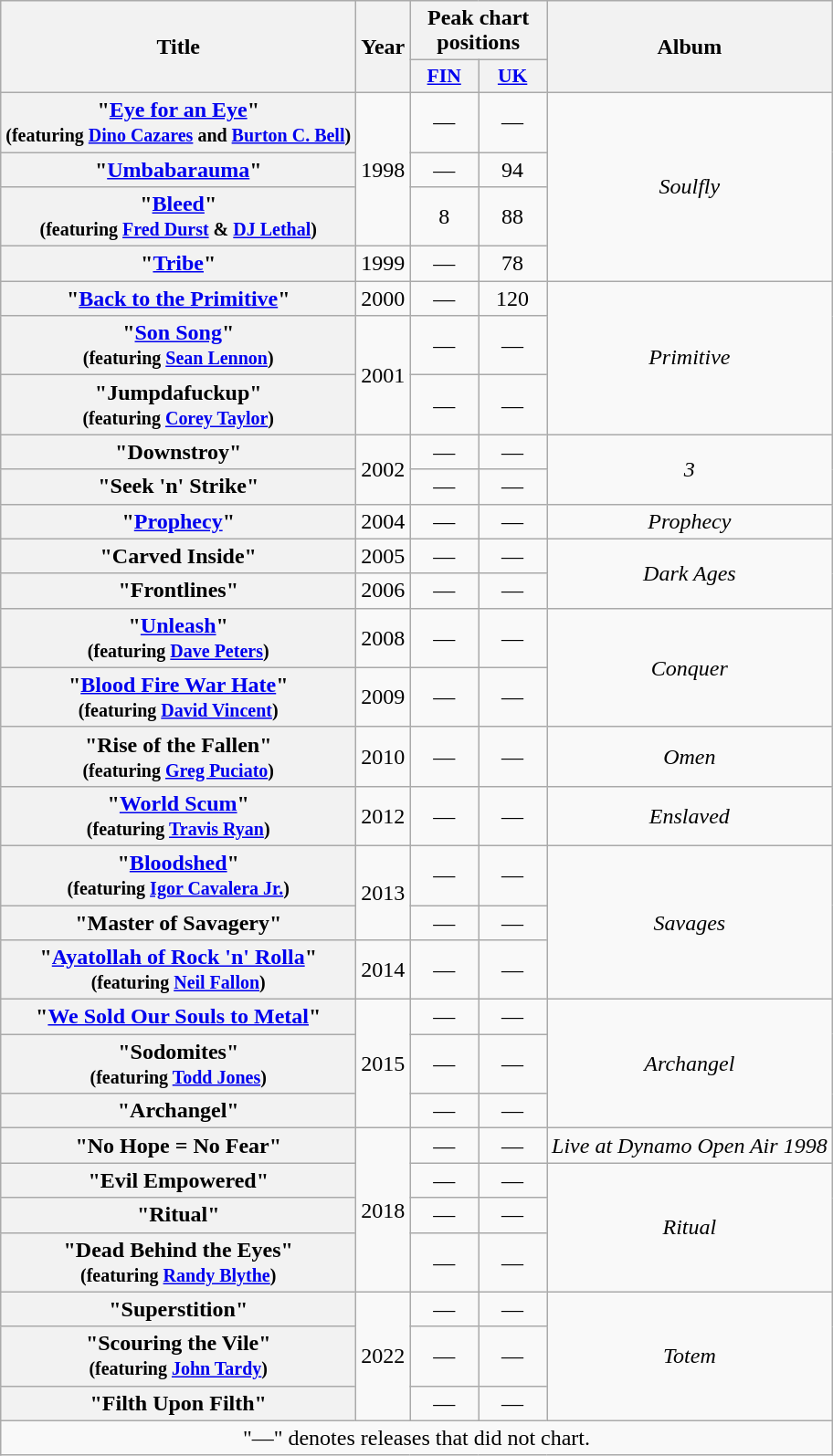<table class="wikitable plainrowheaders" style="text-align:center;">
<tr>
<th rowspan="2" scope="col">Title</th>
<th scope="col" rowspan="2">Year</th>
<th colspan="2">Peak chart positions</th>
<th rowspan="2">Album</th>
</tr>
<tr>
<th scope="col" style="width:3em;font-size:90%;"><a href='#'>FIN</a><br></th>
<th scope="col" style="width:3em;font-size:90%;"><a href='#'>UK</a><br></th>
</tr>
<tr>
<th scope="row">"<a href='#'>Eye for an Eye</a>"<br><small>(featuring <a href='#'>Dino Cazares</a> and <a href='#'>Burton C. Bell</a>)</small></th>
<td align="center" rowspan="3">1998</td>
<td align="center">—</td>
<td align="center">—</td>
<td rowspan="4"><em>Soulfly</em></td>
</tr>
<tr>
<th scope="row">"<a href='#'>Umbabarauma</a>"</th>
<td align="center">—</td>
<td align="center">94</td>
</tr>
<tr>
<th scope="row">"<a href='#'>Bleed</a>"<br><small>(featuring <a href='#'>Fred Durst</a> & <a href='#'>DJ Lethal</a>)</small></th>
<td align="center">8</td>
<td align="center">88</td>
</tr>
<tr>
<th scope="row">"<a href='#'>Tribe</a>"</th>
<td align="center">1999</td>
<td align="center">—</td>
<td align="center">78</td>
</tr>
<tr>
<th scope="row">"<a href='#'>Back to the Primitive</a>"</th>
<td align="center">2000</td>
<td align="center">—</td>
<td align="center">120</td>
<td rowspan="3"><em>Primitive</em></td>
</tr>
<tr>
<th scope="row">"<a href='#'>Son Song</a>"<br><small>(featuring <a href='#'>Sean Lennon</a>)</small></th>
<td align="center" rowspan="2">2001</td>
<td align="center">—</td>
<td align="center">—</td>
</tr>
<tr>
<th scope="row">"Jumpdafuckup"<br><small>(featuring <a href='#'>Corey Taylor</a>)</small></th>
<td align="center">—</td>
<td align="center">—</td>
</tr>
<tr>
<th scope="row">"Downstroy"</th>
<td align="center" rowspan="2">2002</td>
<td align="center">—</td>
<td align="center">—</td>
<td rowspan="2"><em>3</em></td>
</tr>
<tr>
<th scope="row">"Seek 'n' Strike"</th>
<td align="center">—</td>
<td align="center">—</td>
</tr>
<tr>
<th scope="row">"<a href='#'>Prophecy</a>"</th>
<td align="center">2004</td>
<td align="center">—</td>
<td align="center">—</td>
<td><em>Prophecy</em></td>
</tr>
<tr>
<th scope="row">"Carved Inside"</th>
<td align="center">2005</td>
<td align="center">—</td>
<td align="center">—</td>
<td rowspan="2"><em>Dark Ages</em></td>
</tr>
<tr>
<th scope="row">"Frontlines"</th>
<td align="center">2006</td>
<td align="center">—</td>
<td align="center">—</td>
</tr>
<tr>
<th scope="row">"<a href='#'>Unleash</a>"<br><small>(featuring <a href='#'>Dave Peters</a>)</small></th>
<td align="center">2008</td>
<td align="center">—</td>
<td align="center">—</td>
<td rowspan="2"><em>Conquer</em></td>
</tr>
<tr>
<th scope="row">"<a href='#'>Blood Fire War Hate</a>"<br><small>(featuring <a href='#'>David Vincent</a>)</small></th>
<td align="center">2009</td>
<td align="center">—</td>
<td align="center">—</td>
</tr>
<tr>
<th scope="row">"Rise of the Fallen"<br><small>(featuring <a href='#'>Greg Puciato</a>)</small></th>
<td align="center">2010</td>
<td align="center">—</td>
<td align="center">—</td>
<td><em>Omen</em></td>
</tr>
<tr>
<th scope="row">"<a href='#'>World Scum</a>"<br><small>(featuring <a href='#'>Travis Ryan</a>)</small></th>
<td align="center">2012</td>
<td align="center">—</td>
<td align="center">—</td>
<td><em>Enslaved</em></td>
</tr>
<tr>
<th scope="row">"<a href='#'>Bloodshed</a>"<br><small>(featuring <a href='#'>Igor Cavalera Jr.</a>)</small></th>
<td align="center" rowspan="2">2013</td>
<td align="center">—</td>
<td align="center">—</td>
<td rowspan="3"><em>Savages</em></td>
</tr>
<tr>
<th scope="row">"Master of Savagery"</th>
<td align="center">—</td>
<td align="center">—</td>
</tr>
<tr>
<th scope="row">"<a href='#'>Ayatollah of Rock 'n' Rolla</a>"<br><small>(featuring <a href='#'>Neil Fallon</a>)</small></th>
<td align="center">2014</td>
<td align="center">—</td>
<td align="center">—</td>
</tr>
<tr>
<th scope="row">"<a href='#'>We Sold Our Souls to Metal</a>"</th>
<td align="center" rowspan="3">2015</td>
<td align="center">—</td>
<td align="center">—</td>
<td rowspan="3"><em>Archangel</em></td>
</tr>
<tr>
<th scope="row">"Sodomites"<br><small>(featuring <a href='#'>Todd Jones</a>)</small></th>
<td align="center">—</td>
<td align="center">—</td>
</tr>
<tr>
<th scope="row">"Archangel"</th>
<td align="center">—</td>
<td align="center">—</td>
</tr>
<tr>
<th scope="row">"No Hope = No Fear"</th>
<td align="center" rowspan="4">2018</td>
<td align="center">—</td>
<td align="center">—</td>
<td><em>Live at Dynamo Open Air 1998</em></td>
</tr>
<tr>
<th scope="row">"Evil Empowered"</th>
<td align="center">—</td>
<td align="center">—</td>
<td rowspan="3"><em>Ritual</em></td>
</tr>
<tr>
<th scope="row">"Ritual"</th>
<td align="center">—</td>
<td align="center">—</td>
</tr>
<tr>
<th scope="row">"Dead Behind the Eyes"<br><small>(featuring <a href='#'>Randy Blythe</a>)</small></th>
<td align="center">—</td>
<td align="center">—</td>
</tr>
<tr>
<th scope="row">"Superstition"</th>
<td align="center" rowspan="3">2022</td>
<td align="center">—</td>
<td align="center">—</td>
<td rowspan="3"><em>Totem</em></td>
</tr>
<tr>
<th scope="row">"Scouring the Vile"<br><small>(featuring <a href='#'>John Tardy</a>)</small></th>
<td align="center">—</td>
<td align="center">—</td>
</tr>
<tr>
<th scope="row">"Filth Upon Filth"</th>
<td align="center">—</td>
<td align="center">—</td>
</tr>
<tr>
<td colspan="5">"—" denotes releases that did not chart.</td>
</tr>
</table>
